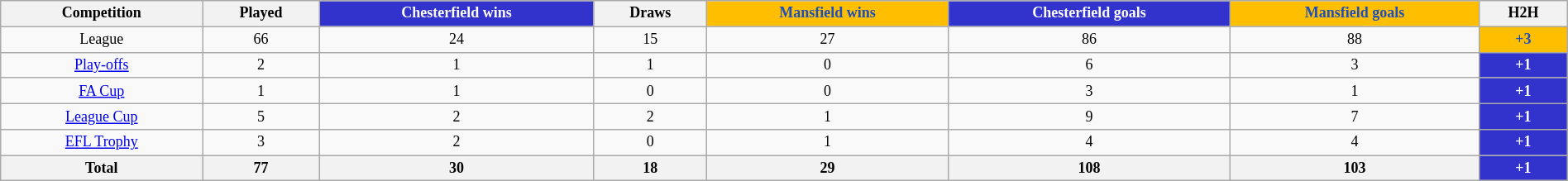<table class="wikitable" style="text-align: center; width: 100%; font-size: 12px">
<tr>
<th>Competition</th>
<th>Played</th>
<th style="background:#3232CD; color:white">Chesterfield wins</th>
<th>Draws</th>
<th style="background:#ffbf00; color:#1C4EBD">Mansfield wins</th>
<th style="background:#3232CD; color:white">Chesterfield goals</th>
<th style="background:#ffbf00; color:#1C4EBD">Mansfield goals</th>
<th>H2H</th>
</tr>
<tr>
<td>League</td>
<td>66</td>
<td>24</td>
<td>15</td>
<td>27</td>
<td>86</td>
<td>88</td>
<td style="background:#ffbf00; color:#1C4EBD"><strong>+3</strong></td>
</tr>
<tr>
<td><a href='#'>Play-offs</a></td>
<td>2</td>
<td>1</td>
<td>1</td>
<td>0</td>
<td>6</td>
<td>3</td>
<td style="background:#3232CD; color:white"><strong>+1</strong></td>
</tr>
<tr>
<td><a href='#'>FA Cup</a></td>
<td>1</td>
<td>1</td>
<td>0</td>
<td>0</td>
<td>3</td>
<td>1</td>
<td style="background:#3232CD; color:white"><strong>+1</strong></td>
</tr>
<tr>
<td><a href='#'>League Cup</a></td>
<td>5</td>
<td>2</td>
<td>2</td>
<td>1</td>
<td>9</td>
<td>7</td>
<td style="background:#3232CD; color:white"><strong>+1</strong></td>
</tr>
<tr>
<td><a href='#'>EFL Trophy</a></td>
<td>3</td>
<td>2</td>
<td>0</td>
<td>1</td>
<td>4</td>
<td>4</td>
<td style="background:#3232CD; color:white"><strong>+1</strong></td>
</tr>
<tr class="sortbottom">
<th>Total</th>
<th>77</th>
<th>30</th>
<th>18</th>
<th>29</th>
<th>108</th>
<th>103</th>
<th style="background:#3232CD; color:white"><strong>+1</strong></th>
</tr>
</table>
